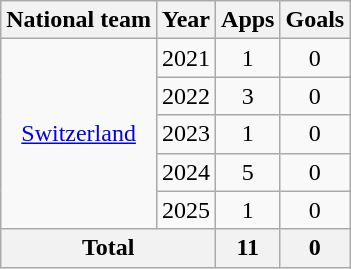<table class="wikitable" style="text-align:center">
<tr>
<th>National team</th>
<th>Year</th>
<th>Apps</th>
<th>Goals</th>
</tr>
<tr>
<td rowspan="5"><a href='#'>Switzerland</a></td>
<td>2021</td>
<td>1</td>
<td>0</td>
</tr>
<tr>
<td>2022</td>
<td>3</td>
<td>0</td>
</tr>
<tr>
<td>2023</td>
<td>1</td>
<td>0</td>
</tr>
<tr>
<td>2024</td>
<td>5</td>
<td>0</td>
</tr>
<tr>
<td>2025</td>
<td>1</td>
<td>0</td>
</tr>
<tr>
<th colspan="2">Total</th>
<th>11</th>
<th>0</th>
</tr>
</table>
